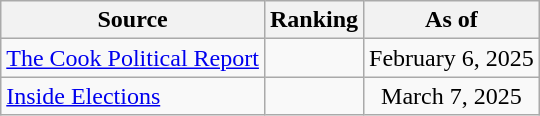<table class="wikitable" style="text-align:center">
<tr>
<th>Source</th>
<th>Ranking</th>
<th>As of</th>
</tr>
<tr>
<td align=left><a href='#'>The Cook Political Report</a></td>
<td></td>
<td>February 6, 2025</td>
</tr>
<tr>
<td align=left><a href='#'>Inside Elections</a></td>
<td></td>
<td>March 7, 2025</td>
</tr>
</table>
